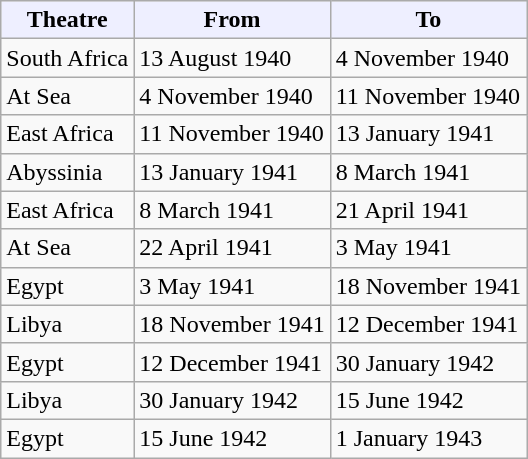<table class="wikitable">
<tr>
<th style="text align: left; background: #eeefff;">Theatre</th>
<th style="text align: left; background: #eeefff;">From</th>
<th style="text align: left; background: #eeefff;">To</th>
</tr>
<tr>
<td>South Africa</td>
<td>13 August 1940</td>
<td>4 November 1940</td>
</tr>
<tr>
<td>At Sea</td>
<td>4 November 1940</td>
<td>11 November 1940</td>
</tr>
<tr>
<td>East Africa</td>
<td>11 November 1940</td>
<td>13 January 1941</td>
</tr>
<tr>
<td>Abyssinia</td>
<td>13 January 1941</td>
<td>8 March 1941</td>
</tr>
<tr>
<td>East Africa</td>
<td>8 March 1941</td>
<td>21 April 1941</td>
</tr>
<tr>
<td>At Sea</td>
<td>22 April 1941</td>
<td>3 May 1941</td>
</tr>
<tr>
<td>Egypt</td>
<td>3 May 1941</td>
<td>18 November 1941</td>
</tr>
<tr>
<td>Libya</td>
<td>18 November 1941</td>
<td>12 December 1941</td>
</tr>
<tr>
<td>Egypt</td>
<td>12 December 1941</td>
<td>30 January 1942</td>
</tr>
<tr>
<td>Libya</td>
<td>30 January 1942</td>
<td>15 June 1942</td>
</tr>
<tr>
<td>Egypt</td>
<td>15 June 1942</td>
<td>1 January 1943</td>
</tr>
</table>
